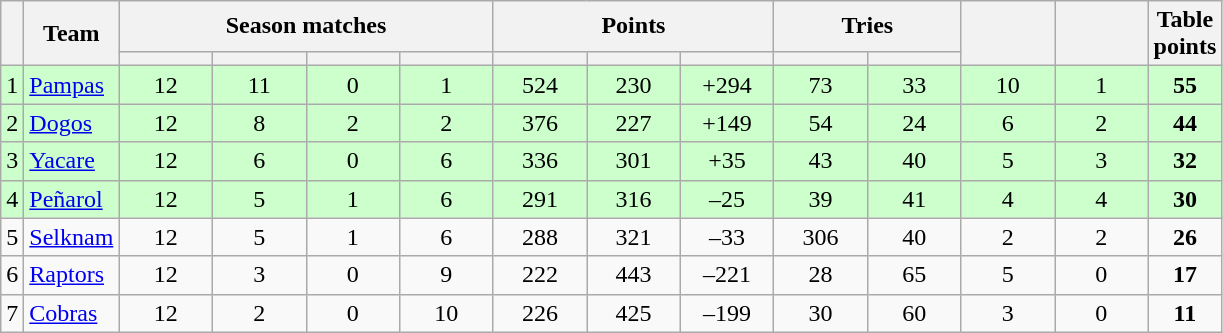<table class="wikitable" style="text-align:center">
<tr>
<th rowspan="2"></th>
<th rowspan="2">Team</th>
<th colspan="4">Season matches</th>
<th colspan="3">Points</th>
<th colspan="2">Tries</th>
<th rowspan="2" width=55></th>
<th rowspan="2" width=55></th>
<th rowspan="2">Table<br>points</th>
</tr>
<tr>
<th width=55></th>
<th width=55></th>
<th width=55></th>
<th width=55></th>
<th width=55></th>
<th width=55></th>
<th width=55></th>
<th width=55></th>
<th width=55></th>
</tr>
<tr bgcolor="#ccffcc">
<td>1</td>
<td style="text-align:left"> <a href='#'>Pampas</a></td>
<td>12</td>
<td>11</td>
<td>0</td>
<td>1</td>
<td>524</td>
<td>230</td>
<td>+294</td>
<td>73</td>
<td>33</td>
<td>10</td>
<td>1</td>
<td><strong>55</strong></td>
</tr>
<tr bgcolor="#ccffcc">
<td>2</td>
<td style="text-align:left"> <a href='#'>Dogos</a></td>
<td>12</td>
<td>8</td>
<td>2</td>
<td>2</td>
<td>376</td>
<td>227</td>
<td>+149</td>
<td>54</td>
<td>24</td>
<td>6</td>
<td>2</td>
<td><strong>44</strong></td>
</tr>
<tr bgcolor="#ccffcc">
<td>3</td>
<td style="text-align:left"> <a href='#'>Yacare</a></td>
<td>12</td>
<td>6</td>
<td>0</td>
<td>6</td>
<td>336</td>
<td>301</td>
<td>+35</td>
<td>43</td>
<td>40</td>
<td>5</td>
<td>3</td>
<td><strong>32</strong></td>
</tr>
<tr bgcolor="#ccffcc">
<td>4</td>
<td style="text-align:left"> <a href='#'>Peñarol</a></td>
<td>12</td>
<td>5</td>
<td>1</td>
<td>6</td>
<td>291</td>
<td>316</td>
<td>–25</td>
<td>39</td>
<td>41</td>
<td>4</td>
<td>4</td>
<td><strong>30</strong></td>
</tr>
<tr>
<td>5</td>
<td style="text-align:left"> <a href='#'>Selknam</a></td>
<td>12</td>
<td>5</td>
<td>1</td>
<td>6</td>
<td>288</td>
<td>321</td>
<td>–33</td>
<td>306</td>
<td>40</td>
<td>2</td>
<td>2</td>
<td><strong>26</strong></td>
</tr>
<tr>
<td>6</td>
<td style="text-align:left"> <a href='#'>Raptors</a></td>
<td>12</td>
<td>3</td>
<td>0</td>
<td>9</td>
<td>222</td>
<td>443</td>
<td>–221</td>
<td>28</td>
<td>65</td>
<td>5</td>
<td>0</td>
<td><strong>17</strong></td>
</tr>
<tr>
<td>7</td>
<td style="text-align:left"> <a href='#'>Cobras</a></td>
<td>12</td>
<td>2</td>
<td>0</td>
<td>10</td>
<td>226</td>
<td>425</td>
<td>–199</td>
<td>30</td>
<td>60</td>
<td>3</td>
<td>0</td>
<td><strong>11</strong></td>
</tr>
</table>
